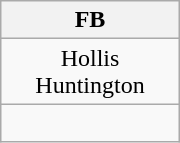<table class="wikitable" width="120px">
<tr>
<th>FB</th>
</tr>
<tr>
<td align="center">Hollis Huntington</td>
</tr>
<tr>
<td align="center"> </td>
</tr>
</table>
